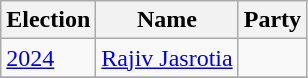<table class="wikitable sortable">
<tr>
<th>Election</th>
<th>Name</th>
<th colspan=2>Party</th>
</tr>
<tr>
<td><a href='#'>2024</a></td>
<td><a href='#'>Rajiv Jasrotia</a></td>
<td></td>
</tr>
<tr>
</tr>
</table>
